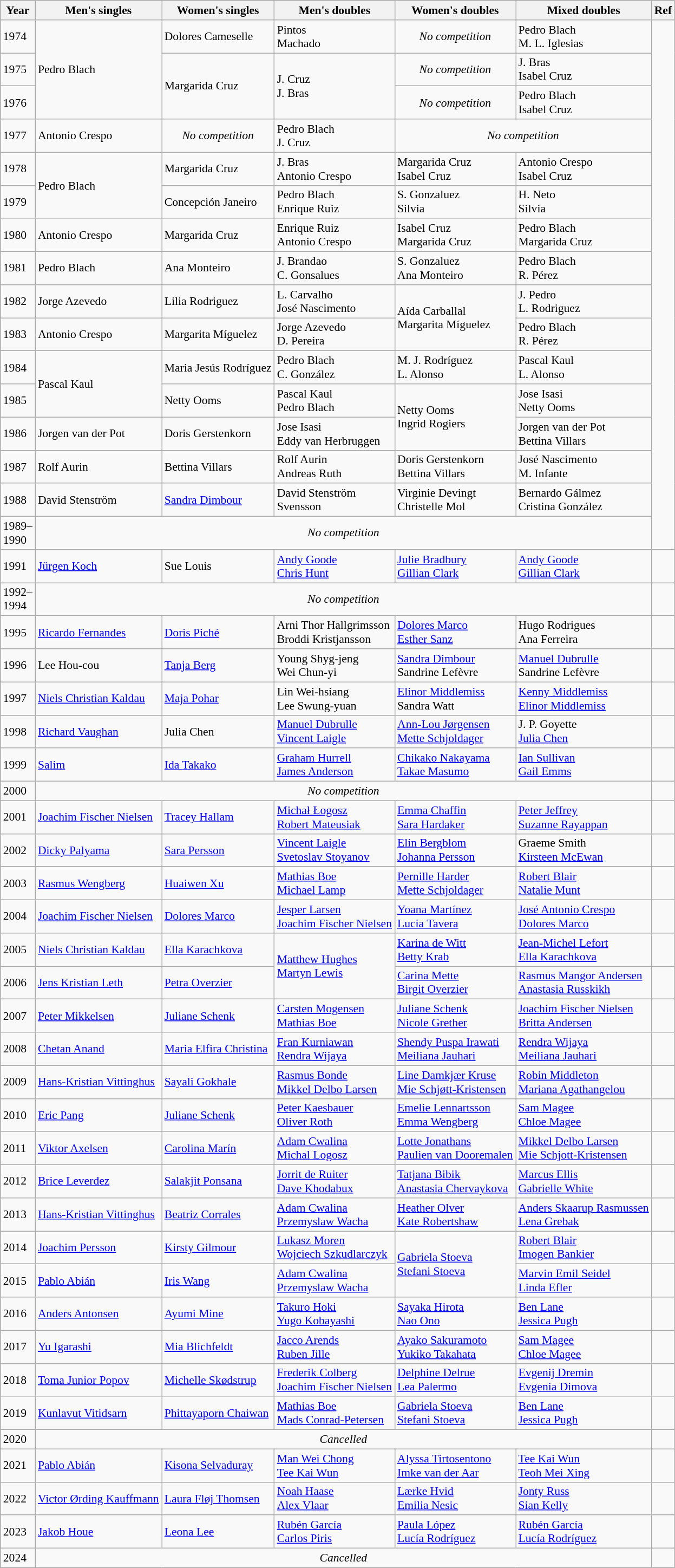<table class=wikitable style="font-size:90%;">
<tr>
<th>Year</th>
<th>Men's singles</th>
<th>Women's singles</th>
<th>Men's doubles</th>
<th>Women's doubles</th>
<th>Mixed doubles</th>
<th>Ref</th>
</tr>
<tr>
<td>1974</td>
<td rowspan=3> Pedro Blach</td>
<td> Dolores Cameselle</td>
<td> Pintos<br> Machado</td>
<td align=center><em>No competition</em></td>
<td> Pedro Blach<br> M. L. Iglesias</td>
</tr>
<tr>
<td>1975</td>
<td rowspan=2> Margarida Cruz</td>
<td rowspan=2> J. Cruz<br> J. Bras</td>
<td align=center><em>No competition</em></td>
<td> J. Bras<br> Isabel Cruz</td>
</tr>
<tr>
<td>1976</td>
<td align=center><em>No competition</em></td>
<td> Pedro Blach<br> Isabel Cruz</td>
</tr>
<tr>
<td>1977</td>
<td> Antonio Crespo</td>
<td align=center><em>No competition</em></td>
<td> Pedro Blach<br> J. Cruz</td>
<td align=center colspan=2><em>No competition</em></td>
</tr>
<tr>
<td>1978</td>
<td rowspan=2> Pedro Blach</td>
<td> Margarida Cruz</td>
<td> J. Bras<br> Antonio Crespo</td>
<td> Margarida Cruz<br> Isabel Cruz</td>
<td> Antonio Crespo<br> Isabel Cruz</td>
</tr>
<tr>
<td>1979</td>
<td> Concepción Janeiro</td>
<td> Pedro Blach<br> Enrique Ruiz</td>
<td> S. Gonzaluez<br> Silvia</td>
<td> H. Neto<br> Silvia</td>
</tr>
<tr>
<td>1980</td>
<td> Antonio Crespo</td>
<td> Margarida Cruz</td>
<td> Enrique Ruiz<br> Antonio Crespo</td>
<td> Isabel Cruz<br> Margarida Cruz</td>
<td> Pedro Blach<br> Margarida Cruz</td>
</tr>
<tr>
<td>1981</td>
<td> Pedro Blach</td>
<td> Ana Monteiro</td>
<td> J. Brandao<br> C. Gonsalues</td>
<td> S. Gonzaluez<br> Ana Monteiro</td>
<td> Pedro Blach<br> R. Pérez</td>
</tr>
<tr>
<td>1982</td>
<td> Jorge Azevedo</td>
<td> Lilia Rodriguez</td>
<td> L. Carvalho<br> José Nascimento</td>
<td rowspan=2> Aída Carballal<br> Margarita Míguelez</td>
<td> J. Pedro<br> L. Rodriguez</td>
</tr>
<tr>
<td>1983</td>
<td> Antonio Crespo</td>
<td> Margarita Míguelez</td>
<td> Jorge Azevedo<br> D. Pereira</td>
<td> Pedro Blach<br> R. Pérez</td>
</tr>
<tr>
<td>1984</td>
<td rowspan=2> Pascal Kaul</td>
<td> Maria Jesús Rodríguez</td>
<td> Pedro Blach<br> C. González</td>
<td> M. J. Rodríguez<br> L. Alonso</td>
<td> Pascal Kaul<br> L. Alonso</td>
</tr>
<tr>
<td>1985</td>
<td> Netty Ooms</td>
<td> Pascal Kaul<br> Pedro Blach</td>
<td rowspan=2> Netty Ooms<br> Ingrid Rogiers</td>
<td> Jose Isasi<br> Netty Ooms</td>
</tr>
<tr>
<td>1986</td>
<td> Jorgen van der Pot</td>
<td> Doris Gerstenkorn</td>
<td> Jose Isasi<br> Eddy van Herbruggen</td>
<td> Jorgen van der Pot<br> Bettina Villars</td>
</tr>
<tr>
<td>1987</td>
<td> Rolf Aurin</td>
<td> Bettina Villars</td>
<td> Rolf Aurin<br> Andreas Ruth</td>
<td> Doris Gerstenkorn<br> Bettina Villars</td>
<td> José Nascimento<br> M. Infante</td>
</tr>
<tr>
<td>1988</td>
<td> David Stenström</td>
<td> <a href='#'>Sandra Dimbour</a></td>
<td> David Stenström<br> Svensson</td>
<td> Virginie Devingt<br> Christelle Mol</td>
<td> Bernardo Gálmez<br> Cristina González</td>
</tr>
<tr>
<td>1989–<br>1990</td>
<td colspan="5" style="text-align:center;"><em>No competition</em></td>
</tr>
<tr>
<td>1991</td>
<td> <a href='#'>Jürgen Koch</a></td>
<td> Sue Louis</td>
<td> <a href='#'>Andy Goode</a><br> <a href='#'>Chris Hunt</a></td>
<td> <a href='#'>Julie Bradbury</a><br> <a href='#'>Gillian Clark</a></td>
<td> <a href='#'>Andy Goode</a><br> <a href='#'>Gillian Clark</a></td>
<td></td>
</tr>
<tr>
<td>1992–<br>1994</td>
<td colspan="5" style="text-align:center;"><em>No competition</em></td>
</tr>
<tr>
<td>1995</td>
<td> <a href='#'>Ricardo Fernandes</a></td>
<td> <a href='#'>Doris Piché</a></td>
<td> Arni Thor Hallgrimsson<br> Broddi Kristjansson</td>
<td> <a href='#'>Dolores Marco</a><br> <a href='#'>Esther Sanz</a></td>
<td> Hugo Rodrigues<br> Ana Ferreira</td>
<td></td>
</tr>
<tr>
<td>1996</td>
<td> Lee Hou-cou</td>
<td> <a href='#'>Tanja Berg</a></td>
<td> Young Shyg-jeng<br> Wei Chun-yi</td>
<td> <a href='#'>Sandra Dimbour</a><br> Sandrine Lefèvre</td>
<td> <a href='#'>Manuel Dubrulle</a><br> Sandrine Lefèvre</td>
<td></td>
</tr>
<tr>
<td>1997</td>
<td> <a href='#'>Niels Christian Kaldau</a></td>
<td> <a href='#'>Maja Pohar</a></td>
<td> Lin Wei-hsiang<br> Lee Swung-yuan</td>
<td> <a href='#'>Elinor Middlemiss</a><br> Sandra Watt</td>
<td> <a href='#'>Kenny Middlemiss</a><br> <a href='#'>Elinor Middlemiss</a></td>
<td></td>
</tr>
<tr>
<td>1998</td>
<td> <a href='#'>Richard Vaughan</a></td>
<td> Julia Chen</td>
<td> <a href='#'>Manuel Dubrulle</a><br> <a href='#'>Vincent Laigle</a></td>
<td> <a href='#'>Ann-Lou Jørgensen</a><br> <a href='#'>Mette Schjoldager</a></td>
<td> J. P. Goyette<br> <a href='#'>Julia Chen</a></td>
<td></td>
</tr>
<tr>
<td>1999</td>
<td> <a href='#'>Salim</a></td>
<td> <a href='#'>Ida Takako</a></td>
<td> <a href='#'>Graham Hurrell</a><br> <a href='#'>James Anderson</a></td>
<td> <a href='#'>Chikako Nakayama</a><br> <a href='#'>Takae Masumo</a></td>
<td> <a href='#'>Ian Sullivan</a><br> <a href='#'>Gail Emms</a></td>
<td></td>
</tr>
<tr>
<td>2000</td>
<td colspan="5" style="text-align:center;"><em>No competition</em></td>
</tr>
<tr>
<td>2001</td>
<td> <a href='#'>Joachim Fischer Nielsen</a></td>
<td> <a href='#'>Tracey Hallam</a></td>
<td> <a href='#'>Michał Łogosz</a><br> <a href='#'>Robert Mateusiak</a></td>
<td> <a href='#'>Emma Chaffin</a><br> <a href='#'>Sara Hardaker</a></td>
<td> <a href='#'>Peter Jeffrey</a><br> <a href='#'>Suzanne Rayappan</a></td>
<td></td>
</tr>
<tr>
<td>2002</td>
<td> <a href='#'>Dicky Palyama</a></td>
<td> <a href='#'>Sara Persson</a></td>
<td> <a href='#'>Vincent Laigle</a><br> <a href='#'>Svetoslav Stoyanov</a></td>
<td> <a href='#'>Elin Bergblom</a><br> <a href='#'>Johanna Persson</a></td>
<td> Graeme Smith<br> <a href='#'>Kirsteen McEwan</a></td>
<td></td>
</tr>
<tr>
<td>2003</td>
<td> <a href='#'>Rasmus Wengberg</a></td>
<td> <a href='#'>Huaiwen Xu</a></td>
<td> <a href='#'>Mathias Boe</a><br> <a href='#'>Michael Lamp</a></td>
<td> <a href='#'>Pernille Harder</a><br> <a href='#'>Mette Schjoldager</a></td>
<td> <a href='#'>Robert Blair</a><br> <a href='#'>Natalie Munt</a></td>
<td></td>
</tr>
<tr>
<td>2004</td>
<td> <a href='#'>Joachim Fischer Nielsen</a></td>
<td> <a href='#'>Dolores Marco</a></td>
<td> <a href='#'>Jesper Larsen</a><br> <a href='#'>Joachim Fischer Nielsen</a></td>
<td> <a href='#'>Yoana Martínez</a><br> <a href='#'>Lucía Tavera</a></td>
<td> <a href='#'>José Antonio Crespo</a><br> <a href='#'>Dolores Marco</a></td>
<td></td>
</tr>
<tr>
<td>2005</td>
<td> <a href='#'>Niels Christian Kaldau</a></td>
<td> <a href='#'>Ella Karachkova</a></td>
<td rowspan=2> <a href='#'>Matthew Hughes</a><br> <a href='#'>Martyn Lewis</a></td>
<td> <a href='#'>Karina de Witt</a><br> <a href='#'>Betty Krab</a></td>
<td> <a href='#'>Jean-Michel Lefort</a><br> <a href='#'>Ella Karachkova</a></td>
</tr>
<tr>
<td>2006</td>
<td> <a href='#'>Jens Kristian Leth</a></td>
<td> <a href='#'>Petra Overzier</a></td>
<td> <a href='#'>Carina Mette</a><br> <a href='#'>Birgit Overzier</a></td>
<td> <a href='#'>Rasmus Mangor Andersen</a><br> <a href='#'>Anastasia Russkikh</a></td>
<td></td>
</tr>
<tr>
<td>2007</td>
<td> <a href='#'>Peter Mikkelsen</a></td>
<td> <a href='#'>Juliane Schenk</a></td>
<td> <a href='#'>Carsten Mogensen</a><br> <a href='#'>Mathias Boe</a></td>
<td> <a href='#'>Juliane Schenk</a><br> <a href='#'>Nicole Grether</a></td>
<td> <a href='#'>Joachim Fischer Nielsen</a><br> <a href='#'>Britta Andersen</a></td>
<td></td>
</tr>
<tr>
<td>2008</td>
<td> <a href='#'>Chetan Anand</a></td>
<td> <a href='#'>Maria Elfira Christina</a></td>
<td> <a href='#'>Fran Kurniawan</a><br> <a href='#'>Rendra Wijaya</a></td>
<td> <a href='#'>Shendy Puspa Irawati</a><br> <a href='#'>Meiliana Jauhari</a></td>
<td> <a href='#'>Rendra Wijaya</a><br> <a href='#'>Meiliana Jauhari</a></td>
<td></td>
</tr>
<tr>
<td>2009</td>
<td> <a href='#'>Hans-Kristian Vittinghus</a></td>
<td> <a href='#'>Sayali Gokhale</a></td>
<td> <a href='#'>Rasmus Bonde</a><br> <a href='#'>Mikkel Delbo Larsen</a></td>
<td> <a href='#'>Line Damkjær Kruse</a><br> <a href='#'>Mie Schjøtt-Kristensen</a></td>
<td> <a href='#'>Robin Middleton</a><br> <a href='#'>Mariana Agathangelou</a></td>
<td></td>
</tr>
<tr>
<td>2010</td>
<td> <a href='#'>Eric Pang</a></td>
<td> <a href='#'>Juliane Schenk</a></td>
<td> <a href='#'>Peter Kaesbauer</a><br> <a href='#'>Oliver Roth</a></td>
<td> <a href='#'>Emelie Lennartsson</a><br> <a href='#'>Emma Wengberg</a></td>
<td> <a href='#'>Sam Magee</a><br> <a href='#'>Chloe Magee</a></td>
<td></td>
</tr>
<tr>
<td>2011</td>
<td> <a href='#'>Viktor Axelsen</a></td>
<td> <a href='#'>Carolina Marín</a></td>
<td> <a href='#'>Adam Cwalina</a><br> <a href='#'>Michal Logosz</a></td>
<td> <a href='#'>Lotte Jonathans</a><br> <a href='#'>Paulien van Dooremalen</a></td>
<td> <a href='#'>Mikkel Delbo Larsen</a><br> <a href='#'>Mie Schjott-Kristensen</a></td>
<td></td>
</tr>
<tr>
<td>2012</td>
<td> <a href='#'>Brice Leverdez</a></td>
<td> <a href='#'>Salakjit Ponsana</a></td>
<td> <a href='#'>Jorrit de Ruiter</a><br> <a href='#'>Dave Khodabux</a></td>
<td> <a href='#'>Tatjana Bibik</a><br> <a href='#'>Anastasia Chervaykova</a></td>
<td> <a href='#'>Marcus Ellis</a><br> <a href='#'>Gabrielle White</a></td>
<td></td>
</tr>
<tr>
<td>2013</td>
<td> <a href='#'>Hans-Kristian Vittinghus</a></td>
<td> <a href='#'>Beatriz Corrales</a></td>
<td> <a href='#'>Adam Cwalina</a><br> <a href='#'>Przemyslaw Wacha</a></td>
<td> <a href='#'>Heather Olver</a><br> <a href='#'>Kate Robertshaw</a></td>
<td> <a href='#'>Anders Skaarup Rasmussen</a><br> <a href='#'>Lena Grebak</a></td>
<td></td>
</tr>
<tr>
<td>2014</td>
<td> <a href='#'>Joachim Persson</a></td>
<td> <a href='#'>Kirsty Gilmour</a></td>
<td> <a href='#'>Lukasz Moren</a><br> <a href='#'>Wojciech Szkudlarczyk</a></td>
<td rowspan=2> <a href='#'>Gabriela Stoeva</a><br> <a href='#'>Stefani Stoeva</a></td>
<td> <a href='#'>Robert Blair</a><br> <a href='#'>Imogen Bankier</a></td>
<td></td>
</tr>
<tr>
<td>2015</td>
<td> <a href='#'>Pablo Abián</a></td>
<td> <a href='#'>Iris Wang</a></td>
<td> <a href='#'>Adam Cwalina</a><br> <a href='#'>Przemyslaw Wacha</a></td>
<td> <a href='#'>Marvin Emil Seidel</a><br> <a href='#'>Linda Efler</a></td>
<td></td>
</tr>
<tr>
<td>2016</td>
<td> <a href='#'>Anders Antonsen</a></td>
<td> <a href='#'>Ayumi Mine</a></td>
<td> <a href='#'>Takuro Hoki</a><br> <a href='#'>Yugo Kobayashi</a></td>
<td> <a href='#'>Sayaka Hirota</a><br> <a href='#'>Nao Ono</a></td>
<td> <a href='#'>Ben Lane</a><br> <a href='#'>Jessica Pugh</a></td>
<td></td>
</tr>
<tr>
<td>2017</td>
<td> <a href='#'>Yu Igarashi</a></td>
<td> <a href='#'>Mia Blichfeldt</a></td>
<td> <a href='#'>Jacco Arends</a><br> <a href='#'>Ruben Jille</a></td>
<td> <a href='#'>Ayako Sakuramoto</a><br> <a href='#'>Yukiko Takahata</a></td>
<td> <a href='#'>Sam Magee</a><br> <a href='#'>Chloe Magee</a></td>
<td></td>
</tr>
<tr>
<td>2018</td>
<td> <a href='#'>Toma Junior Popov</a></td>
<td> <a href='#'>Michelle Skødstrup</a></td>
<td> <a href='#'>Frederik Colberg</a><br> <a href='#'>Joachim Fischer Nielsen</a></td>
<td> <a href='#'>Delphine Delrue</a><br> <a href='#'>Lea Palermo</a></td>
<td> <a href='#'>Evgenij Dremin</a><br> <a href='#'>Evgenia Dimova</a></td>
<td></td>
</tr>
<tr>
<td>2019</td>
<td> <a href='#'>Kunlavut Vitidsarn</a></td>
<td> <a href='#'>Phittayaporn Chaiwan</a></td>
<td> <a href='#'>Mathias Boe</a><br> <a href='#'>Mads Conrad-Petersen</a></td>
<td> <a href='#'>Gabriela Stoeva</a><br> <a href='#'>Stefani Stoeva</a></td>
<td> <a href='#'>Ben Lane</a><br> <a href='#'>Jessica Pugh</a></td>
<td></td>
</tr>
<tr>
<td>2020</td>
<td colspan="5" align="center"><em>Cancelled</em></td>
<td></td>
</tr>
<tr>
<td>2021</td>
<td> <a href='#'>Pablo Abián</a></td>
<td> <a href='#'>Kisona Selvaduray</a></td>
<td> <a href='#'>Man Wei Chong</a><br> <a href='#'>Tee Kai Wun</a></td>
<td> <a href='#'>Alyssa Tirtosentono</a><br> <a href='#'>Imke van der Aar</a></td>
<td> <a href='#'>Tee Kai Wun</a><br> <a href='#'>Teoh Mei Xing</a></td>
<td></td>
</tr>
<tr>
<td>2022</td>
<td> <a href='#'>Victor Ørding Kauffmann</a></td>
<td> <a href='#'>Laura Fløj Thomsen</a></td>
<td> <a href='#'>Noah Haase</a><br> <a href='#'>Alex Vlaar</a></td>
<td> <a href='#'>Lærke Hvid</a><br> <a href='#'>Emilia Nesic</a></td>
<td> <a href='#'>Jonty Russ</a><br> <a href='#'>Sian Kelly</a></td>
<td></td>
</tr>
<tr>
<td>2023</td>
<td> <a href='#'>Jakob Houe</a></td>
<td> <a href='#'>Leona Lee</a></td>
<td> <a href='#'>Rubén García</a><br> <a href='#'>Carlos Piris</a></td>
<td> <a href='#'>Paula López</a><br> <a href='#'>Lucía Rodríguez</a></td>
<td> <a href='#'>Rubén García</a><br> <a href='#'>Lucía Rodríguez</a></td>
<td></td>
</tr>
<tr>
<td>2024</td>
<td colspan="5" align="center"><em>Cancelled</em></td>
<td></td>
</tr>
</table>
